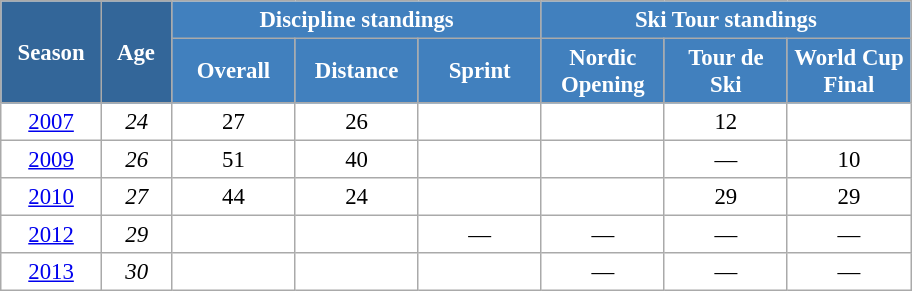<table class="wikitable" style="font-size:95%; text-align:center; border:grey solid 1px; border-collapse:collapse; background:#ffffff;">
<tr>
<th style="background-color:#369; color:white; width:60px;" rowspan="2"> Season </th>
<th style="background-color:#369; color:white; width:40px;" rowspan="2"> Age </th>
<th style="background-color:#4180be; color:white;" colspan="3">Discipline standings</th>
<th style="background-color:#4180be; color:white;" colspan="3">Ski Tour standings</th>
</tr>
<tr>
<th style="background-color:#4180be; color:white; width:75px;">Overall</th>
<th style="background-color:#4180be; color:white; width:75px;">Distance</th>
<th style="background-color:#4180be; color:white; width:75px;">Sprint</th>
<th style="background-color:#4180be; color:white; width:75px;">Nordic<br>Opening</th>
<th style="background-color:#4180be; color:white; width:75px;">Tour de<br>Ski</th>
<th style="background-color:#4180be; color:white; width:75px;">World Cup<br>Final</th>
</tr>
<tr>
<td><a href='#'>2007</a></td>
<td><em>24</em></td>
<td>27</td>
<td>26</td>
<td></td>
<td></td>
<td>12</td>
<td></td>
</tr>
<tr>
<td><a href='#'>2009</a></td>
<td><em>26</em></td>
<td>51</td>
<td>40</td>
<td></td>
<td></td>
<td>—</td>
<td>10</td>
</tr>
<tr>
<td><a href='#'>2010</a></td>
<td><em>27</em></td>
<td>44</td>
<td>24</td>
<td></td>
<td></td>
<td>29</td>
<td>29</td>
</tr>
<tr>
<td><a href='#'>2012</a></td>
<td><em>29</em></td>
<td></td>
<td></td>
<td>—</td>
<td>—</td>
<td>—</td>
<td>—</td>
</tr>
<tr>
<td><a href='#'>2013</a></td>
<td><em>30</em></td>
<td></td>
<td></td>
<td></td>
<td>—</td>
<td>—</td>
<td>—</td>
</tr>
</table>
